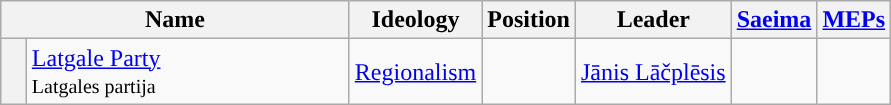<table class="wikitable">
<tr>
<th colspan=2 width=225px>Name</th>
<th>Ideology</th>
<th>Position</th>
<th>Leader</th>
<th><a href='#'>Saeima</a></th>
<th><a href='#'>MEPs</a></th>
</tr>
<tr>
<th style="background:"></th>
<td><a href='#'>Latgale Party</a><br><small>Latgales partija</small></td>
<td><a href='#'>Regionalism</a></td>
<td></td>
<td><a href='#'>Jānis Lāčplēsis</a><br></td>
<td></td>
<td></td>
</tr>
</table>
